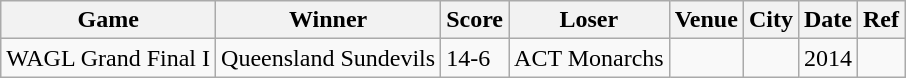<table class="wikitable">
<tr>
<th>Game</th>
<th>Winner</th>
<th>Score</th>
<th>Loser</th>
<th>Venue</th>
<th>City</th>
<th>Date</th>
<th>Ref</th>
</tr>
<tr>
<td>WAGL Grand Final I</td>
<td>Queensland Sundevils</td>
<td>14-6</td>
<td>ACT Monarchs</td>
<td></td>
<td></td>
<td>2014</td>
<td></td>
</tr>
</table>
